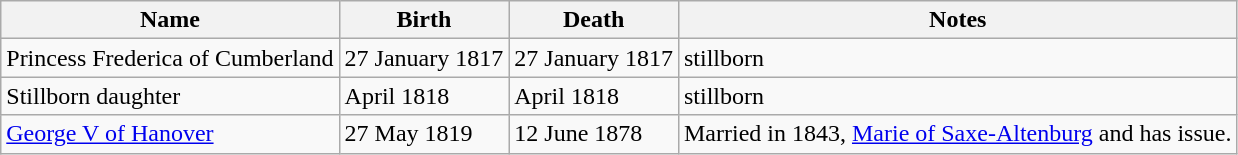<table class="wikitable">
<tr>
<th>Name</th>
<th>Birth</th>
<th>Death</th>
<th>Notes</th>
</tr>
<tr>
<td>Princess Frederica of Cumberland</td>
<td>27 January 1817</td>
<td>27 January 1817</td>
<td>stillborn</td>
</tr>
<tr>
<td>Stillborn daughter</td>
<td>April 1818</td>
<td>April 1818</td>
<td>stillborn</td>
</tr>
<tr>
<td><a href='#'>George V of Hanover</a></td>
<td>27 May 1819</td>
<td>12 June 1878</td>
<td>Married in 1843, <a href='#'>Marie of Saxe-Altenburg</a> and has issue.</td>
</tr>
</table>
